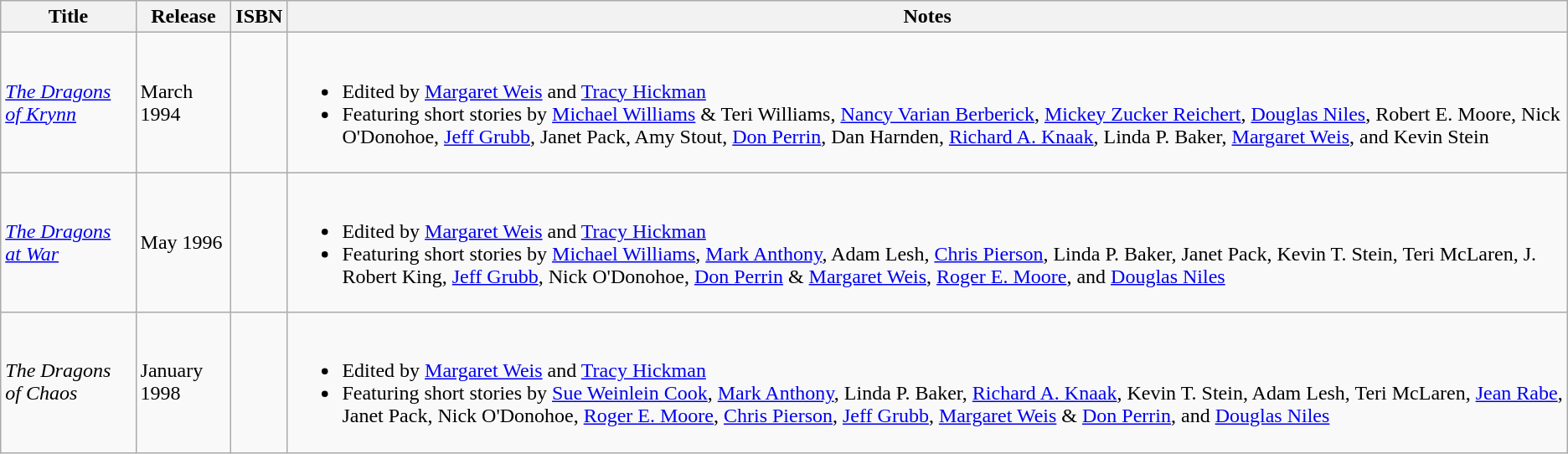<table class="wikitable">
<tr>
<th scope="col">Title</th>
<th scope="col">Release</th>
<th scope="col">ISBN</th>
<th scope="col">Notes</th>
</tr>
<tr>
<td><em><a href='#'>The Dragons of Krynn</a></em></td>
<td>March 1994</td>
<td></td>
<td><br><ul><li>Edited by <a href='#'>Margaret Weis</a> and <a href='#'>Tracy Hickman</a></li><li>Featuring short stories by <a href='#'>Michael Williams</a> & Teri Williams, <a href='#'>Nancy Varian Berberick</a>, <a href='#'>Mickey Zucker Reichert</a>, <a href='#'>Douglas Niles</a>, Robert E. Moore, Nick O'Donohoe, <a href='#'>Jeff Grubb</a>, Janet Pack, Amy Stout, <a href='#'>Don Perrin</a>, Dan Harnden, <a href='#'>Richard A. Knaak</a>, Linda P. Baker, <a href='#'>Margaret Weis</a>, and Kevin Stein</li></ul></td>
</tr>
<tr>
<td><em><a href='#'>The Dragons at War</a></em></td>
<td>May 1996</td>
<td></td>
<td><br><ul><li>Edited by <a href='#'>Margaret Weis</a> and <a href='#'>Tracy Hickman</a></li><li>Featuring short stories by <a href='#'>Michael Williams</a>, <a href='#'>Mark Anthony</a>, Adam Lesh, <a href='#'>Chris Pierson</a>, Linda P. Baker, Janet Pack, Kevin T. Stein, Teri McLaren, J. Robert King, <a href='#'>Jeff Grubb</a>, Nick O'Donohoe, <a href='#'>Don Perrin</a> & <a href='#'>Margaret Weis</a>, <a href='#'>Roger E. Moore</a>, and <a href='#'>Douglas Niles</a></li></ul></td>
</tr>
<tr>
<td><em>The Dragons of Chaos</em></td>
<td>January 1998</td>
<td></td>
<td><br><ul><li>Edited by <a href='#'>Margaret Weis</a> and <a href='#'>Tracy Hickman</a></li><li>Featuring short stories by <a href='#'>Sue Weinlein Cook</a>, <a href='#'>Mark Anthony</a>, Linda P. Baker, <a href='#'>Richard A. Knaak</a>, Kevin T. Stein, Adam Lesh, Teri McLaren, <a href='#'>Jean Rabe</a>, Janet Pack, Nick O'Donohoe, <a href='#'>Roger E. Moore</a>, <a href='#'>Chris Pierson</a>, <a href='#'>Jeff Grubb</a>, <a href='#'>Margaret Weis</a> & <a href='#'>Don Perrin</a>, and <a href='#'>Douglas Niles</a></li></ul></td>
</tr>
</table>
